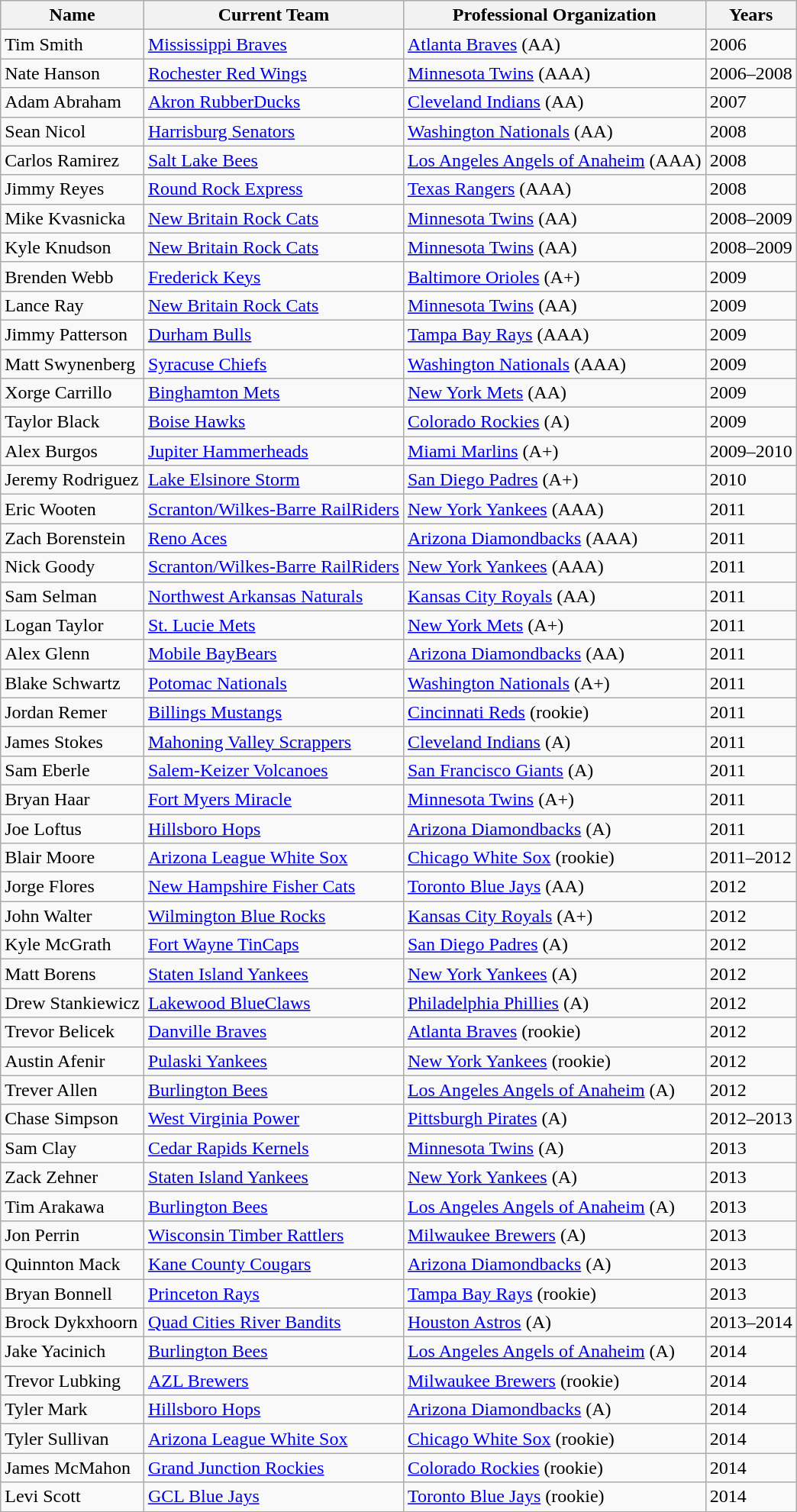<table class="wikitable sortable">
<tr>
<th>Name</th>
<th>Current Team</th>
<th>Professional Organization</th>
<th>Years</th>
</tr>
<tr>
<td>Tim Smith</td>
<td><a href='#'>Mississippi Braves</a></td>
<td><a href='#'>Atlanta Braves</a> (AA)</td>
<td>2006</td>
</tr>
<tr>
<td>Nate Hanson</td>
<td><a href='#'>Rochester Red Wings</a></td>
<td><a href='#'>Minnesota Twins</a> (AAA)</td>
<td>2006–2008</td>
</tr>
<tr>
<td>Adam Abraham</td>
<td><a href='#'>Akron RubberDucks</a></td>
<td><a href='#'>Cleveland Indians</a> (AA)</td>
<td>2007</td>
</tr>
<tr>
<td>Sean Nicol</td>
<td><a href='#'>Harrisburg Senators</a></td>
<td><a href='#'>Washington Nationals</a> (AA)</td>
<td>2008</td>
</tr>
<tr>
<td>Carlos Ramirez</td>
<td><a href='#'>Salt Lake Bees</a></td>
<td><a href='#'>Los Angeles Angels of Anaheim</a> (AAA)</td>
<td>2008</td>
</tr>
<tr>
<td>Jimmy Reyes</td>
<td><a href='#'>Round Rock Express</a></td>
<td><a href='#'>Texas Rangers</a> (AAA)</td>
<td>2008</td>
</tr>
<tr>
<td>Mike Kvasnicka</td>
<td><a href='#'>New Britain Rock Cats</a></td>
<td><a href='#'>Minnesota Twins</a> (AA)</td>
<td>2008–2009</td>
</tr>
<tr>
<td>Kyle Knudson</td>
<td><a href='#'>New Britain Rock Cats</a></td>
<td><a href='#'>Minnesota Twins</a> (AA)</td>
<td>2008–2009</td>
</tr>
<tr>
<td>Brenden Webb</td>
<td><a href='#'>Frederick Keys</a></td>
<td><a href='#'>Baltimore Orioles</a> (A+)</td>
<td>2009</td>
</tr>
<tr>
<td>Lance Ray</td>
<td><a href='#'>New Britain Rock Cats</a></td>
<td><a href='#'>Minnesota Twins</a> (AA)</td>
<td>2009</td>
</tr>
<tr>
<td>Jimmy Patterson</td>
<td><a href='#'>Durham Bulls</a></td>
<td><a href='#'>Tampa Bay Rays</a> (AAA)</td>
<td>2009</td>
</tr>
<tr>
<td>Matt Swynenberg</td>
<td><a href='#'>Syracuse Chiefs</a></td>
<td><a href='#'>Washington Nationals</a> (AAA)</td>
<td>2009</td>
</tr>
<tr>
<td>Xorge Carrillo</td>
<td><a href='#'>Binghamton Mets</a></td>
<td><a href='#'>New York Mets</a> (AA)</td>
<td>2009</td>
</tr>
<tr>
<td>Taylor Black</td>
<td><a href='#'>Boise Hawks</a></td>
<td><a href='#'>Colorado Rockies</a> (A)</td>
<td>2009</td>
</tr>
<tr>
<td>Alex Burgos</td>
<td><a href='#'>Jupiter Hammerheads</a></td>
<td><a href='#'>Miami Marlins</a> (A+)</td>
<td>2009–2010</td>
</tr>
<tr>
<td>Jeremy Rodriguez</td>
<td><a href='#'>Lake Elsinore Storm</a></td>
<td><a href='#'>San Diego Padres</a> (A+)</td>
<td>2010</td>
</tr>
<tr>
<td>Eric Wooten</td>
<td><a href='#'>Scranton/Wilkes-Barre RailRiders</a></td>
<td><a href='#'>New York Yankees</a> (AAA)</td>
<td>2011</td>
</tr>
<tr>
<td>Zach Borenstein</td>
<td><a href='#'>Reno Aces</a></td>
<td><a href='#'>Arizona Diamondbacks</a> (AAA)</td>
<td>2011</td>
</tr>
<tr>
<td>Nick Goody</td>
<td><a href='#'>Scranton/Wilkes-Barre RailRiders</a></td>
<td><a href='#'>New York Yankees</a> (AAA)</td>
<td>2011</td>
</tr>
<tr>
<td>Sam Selman</td>
<td><a href='#'>Northwest Arkansas Naturals</a></td>
<td><a href='#'>Kansas City Royals</a> (AA)</td>
<td>2011</td>
</tr>
<tr>
<td>Logan Taylor</td>
<td><a href='#'>St. Lucie Mets</a></td>
<td><a href='#'>New York Mets</a> (A+)</td>
<td>2011</td>
</tr>
<tr>
<td>Alex Glenn</td>
<td><a href='#'>Mobile BayBears</a></td>
<td><a href='#'>Arizona Diamondbacks</a> (AA)</td>
<td>2011</td>
</tr>
<tr>
<td>Blake Schwartz</td>
<td><a href='#'>Potomac Nationals</a></td>
<td><a href='#'>Washington Nationals</a> (A+)</td>
<td>2011</td>
</tr>
<tr>
<td>Jordan Remer</td>
<td><a href='#'>Billings Mustangs</a></td>
<td><a href='#'>Cincinnati Reds</a> (rookie)</td>
<td>2011</td>
</tr>
<tr>
<td>James Stokes</td>
<td><a href='#'>Mahoning Valley Scrappers</a></td>
<td><a href='#'>Cleveland Indians</a> (A)</td>
<td>2011</td>
</tr>
<tr>
<td>Sam Eberle</td>
<td><a href='#'>Salem-Keizer Volcanoes</a></td>
<td><a href='#'>San Francisco Giants</a> (A)</td>
<td>2011</td>
</tr>
<tr>
<td>Bryan Haar</td>
<td><a href='#'>Fort Myers Miracle</a></td>
<td><a href='#'>Minnesota Twins</a> (A+)</td>
<td>2011</td>
</tr>
<tr>
<td>Joe Loftus</td>
<td><a href='#'>Hillsboro Hops</a></td>
<td><a href='#'>Arizona Diamondbacks</a> (A)</td>
<td>2011</td>
</tr>
<tr>
<td>Blair Moore</td>
<td><a href='#'>Arizona League White Sox</a></td>
<td><a href='#'>Chicago White Sox</a> (rookie)</td>
<td>2011–2012</td>
</tr>
<tr>
<td>Jorge Flores</td>
<td><a href='#'>New Hampshire Fisher Cats</a></td>
<td><a href='#'>Toronto Blue Jays</a> (AA)</td>
<td>2012</td>
</tr>
<tr>
<td>John Walter</td>
<td><a href='#'>Wilmington Blue Rocks</a></td>
<td><a href='#'>Kansas City Royals</a> (A+)</td>
<td>2012</td>
</tr>
<tr>
<td>Kyle McGrath</td>
<td><a href='#'>Fort Wayne TinCaps</a></td>
<td><a href='#'>San Diego Padres</a> (A)</td>
<td>2012</td>
</tr>
<tr>
<td>Matt Borens</td>
<td><a href='#'>Staten Island Yankees</a></td>
<td><a href='#'>New York Yankees</a> (A)</td>
<td>2012</td>
</tr>
<tr>
<td>Drew Stankiewicz</td>
<td><a href='#'>Lakewood BlueClaws</a></td>
<td><a href='#'>Philadelphia Phillies</a> (A)</td>
<td>2012</td>
</tr>
<tr>
<td>Trevor Belicek</td>
<td><a href='#'>Danville Braves</a></td>
<td><a href='#'>Atlanta Braves</a> (rookie)</td>
<td>2012</td>
</tr>
<tr>
<td>Austin Afenir</td>
<td><a href='#'>Pulaski Yankees</a></td>
<td><a href='#'>New York Yankees</a> (rookie)</td>
<td>2012</td>
</tr>
<tr>
<td>Trever Allen</td>
<td><a href='#'>Burlington Bees</a></td>
<td><a href='#'>Los Angeles Angels of Anaheim</a> (A)</td>
<td>2012</td>
</tr>
<tr>
<td>Chase Simpson</td>
<td><a href='#'>West Virginia Power</a></td>
<td><a href='#'>Pittsburgh Pirates</a> (A)</td>
<td>2012–2013</td>
</tr>
<tr>
<td>Sam Clay</td>
<td><a href='#'>Cedar Rapids Kernels</a></td>
<td><a href='#'>Minnesota Twins</a> (A)</td>
<td>2013</td>
</tr>
<tr>
<td>Zack Zehner</td>
<td><a href='#'>Staten Island Yankees</a></td>
<td><a href='#'>New York Yankees</a> (A)</td>
<td>2013</td>
</tr>
<tr>
<td>Tim Arakawa</td>
<td><a href='#'>Burlington Bees</a></td>
<td><a href='#'>Los Angeles Angels of Anaheim</a> (A)</td>
<td>2013</td>
</tr>
<tr>
<td>Jon Perrin</td>
<td><a href='#'>Wisconsin Timber Rattlers</a></td>
<td><a href='#'>Milwaukee Brewers</a> (A)</td>
<td>2013</td>
</tr>
<tr>
<td>Quinnton Mack</td>
<td><a href='#'>Kane County Cougars</a></td>
<td><a href='#'>Arizona Diamondbacks</a> (A)</td>
<td>2013</td>
</tr>
<tr>
<td>Bryan Bonnell</td>
<td><a href='#'>Princeton Rays</a></td>
<td><a href='#'>Tampa Bay Rays</a> (rookie)</td>
<td>2013</td>
</tr>
<tr>
<td>Brock Dykxhoorn</td>
<td><a href='#'>Quad Cities River Bandits</a></td>
<td><a href='#'>Houston Astros</a> (A)</td>
<td>2013–2014</td>
</tr>
<tr>
<td>Jake Yacinich</td>
<td><a href='#'>Burlington Bees</a></td>
<td><a href='#'>Los Angeles Angels of Anaheim</a> (A)</td>
<td>2014</td>
</tr>
<tr>
<td>Trevor Lubking</td>
<td><a href='#'>AZL Brewers</a></td>
<td><a href='#'>Milwaukee Brewers</a> (rookie)</td>
<td>2014</td>
</tr>
<tr>
<td>Tyler Mark</td>
<td><a href='#'>Hillsboro Hops</a></td>
<td><a href='#'>Arizona Diamondbacks</a> (A)</td>
<td>2014</td>
</tr>
<tr>
<td>Tyler Sullivan</td>
<td><a href='#'>Arizona League White Sox</a></td>
<td><a href='#'>Chicago White Sox</a> (rookie)</td>
<td>2014</td>
</tr>
<tr>
<td>James McMahon</td>
<td><a href='#'>Grand Junction Rockies</a></td>
<td><a href='#'>Colorado Rockies</a> (rookie)</td>
<td>2014</td>
</tr>
<tr>
<td>Levi Scott</td>
<td><a href='#'>GCL Blue Jays</a></td>
<td><a href='#'>Toronto Blue Jays</a> (rookie)</td>
<td>2014</td>
</tr>
</table>
